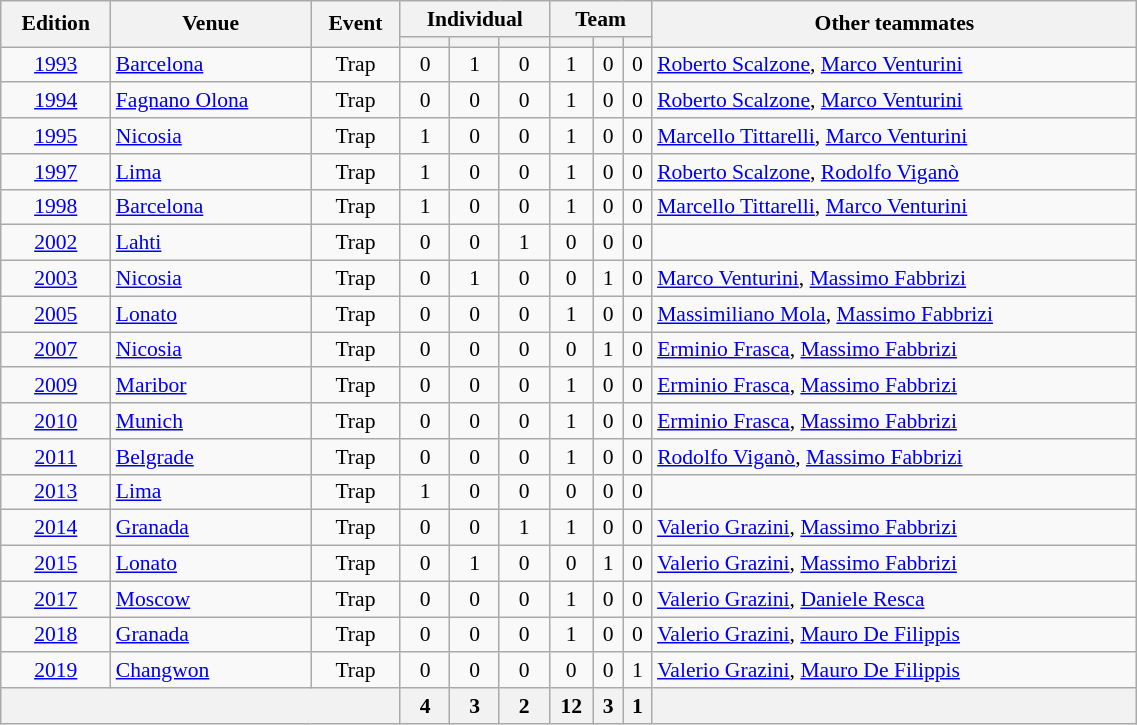<table class="wikitable" width=60% style="font-size:90%; text-align:center;">
<tr>
<th rowspan=2>Edition</th>
<th rowspan=2>Venue</th>
<th rowspan=2>Event</th>
<th colspan=3>Individual</th>
<th colspan=3>Team</th>
<th rowspan=2 colspan=3>Other teammates</th>
</tr>
<tr>
<th></th>
<th></th>
<th></th>
<th></th>
<th></th>
<th></th>
</tr>
<tr>
<td><a href='#'>1993</a></td>
<td align=left> <a href='#'>Barcelona</a></td>
<td>Trap</td>
<td>0</td>
<td>1</td>
<td>0</td>
<td>1</td>
<td>0</td>
<td>0</td>
<td align=left><a href='#'>Roberto Scalzone</a>, <a href='#'>Marco Venturini</a></td>
</tr>
<tr>
<td><a href='#'>1994</a></td>
<td align=left> <a href='#'>Fagnano Olona</a></td>
<td>Trap</td>
<td>0</td>
<td>0</td>
<td>0</td>
<td>1</td>
<td>0</td>
<td>0</td>
<td align=left><a href='#'>Roberto Scalzone</a>, <a href='#'>Marco Venturini</a></td>
</tr>
<tr>
<td><a href='#'>1995</a></td>
<td align=left> <a href='#'>Nicosia</a></td>
<td>Trap</td>
<td>1</td>
<td>0</td>
<td>0</td>
<td>1</td>
<td>0</td>
<td>0</td>
<td align=left><a href='#'>Marcello Tittarelli</a>, <a href='#'>Marco Venturini</a></td>
</tr>
<tr>
<td><a href='#'>1997</a></td>
<td align=left> <a href='#'>Lima</a></td>
<td>Trap</td>
<td>1</td>
<td>0</td>
<td>0</td>
<td>1</td>
<td>0</td>
<td>0</td>
<td align=left><a href='#'>Roberto Scalzone</a>, <a href='#'>Rodolfo Viganò</a></td>
</tr>
<tr>
<td><a href='#'>1998</a></td>
<td align=left> <a href='#'>Barcelona</a></td>
<td>Trap</td>
<td>1</td>
<td>0</td>
<td>0</td>
<td>1</td>
<td>0</td>
<td>0</td>
<td align=left><a href='#'>Marcello Tittarelli</a>, <a href='#'>Marco Venturini</a></td>
</tr>
<tr>
<td><a href='#'>2002</a></td>
<td align=left> <a href='#'>Lahti</a></td>
<td>Trap</td>
<td>0</td>
<td>0</td>
<td>1</td>
<td>0</td>
<td>0</td>
<td>0</td>
<td></td>
</tr>
<tr>
<td><a href='#'>2003</a></td>
<td align=left> <a href='#'>Nicosia</a></td>
<td>Trap</td>
<td>0</td>
<td>1</td>
<td>0</td>
<td>0</td>
<td>1</td>
<td>0</td>
<td align=left><a href='#'>Marco Venturini</a>, <a href='#'>Massimo Fabbrizi</a></td>
</tr>
<tr>
<td><a href='#'>2005</a></td>
<td align=left> <a href='#'>Lonato</a></td>
<td>Trap</td>
<td>0</td>
<td>0</td>
<td>0</td>
<td>1</td>
<td>0</td>
<td>0</td>
<td align=left><a href='#'>Massimiliano Mola</a>, <a href='#'>Massimo Fabbrizi</a></td>
</tr>
<tr>
<td><a href='#'>2007</a></td>
<td align=left> <a href='#'>Nicosia</a></td>
<td>Trap</td>
<td>0</td>
<td>0</td>
<td>0</td>
<td>0</td>
<td>1</td>
<td>0</td>
<td align=left><a href='#'>Erminio Frasca</a>, <a href='#'>Massimo Fabbrizi</a></td>
</tr>
<tr>
<td><a href='#'>2009</a></td>
<td align=left> <a href='#'>Maribor</a></td>
<td>Trap</td>
<td>0</td>
<td>0</td>
<td>0</td>
<td>1</td>
<td>0</td>
<td>0</td>
<td align=left><a href='#'>Erminio Frasca</a>, <a href='#'>Massimo Fabbrizi</a></td>
</tr>
<tr>
<td><a href='#'>2010</a></td>
<td align=left> <a href='#'>Munich</a></td>
<td>Trap</td>
<td>0</td>
<td>0</td>
<td>0</td>
<td>1</td>
<td>0</td>
<td>0</td>
<td align=left><a href='#'>Erminio Frasca</a>, <a href='#'>Massimo Fabbrizi</a></td>
</tr>
<tr>
<td><a href='#'>2011</a></td>
<td align=left> <a href='#'>Belgrade</a></td>
<td>Trap</td>
<td>0</td>
<td>0</td>
<td>0</td>
<td>1</td>
<td>0</td>
<td>0</td>
<td align=left><a href='#'>Rodolfo Viganò</a>, <a href='#'>Massimo Fabbrizi</a></td>
</tr>
<tr>
<td><a href='#'>2013</a></td>
<td align=left> <a href='#'>Lima</a></td>
<td>Trap</td>
<td>1</td>
<td>0</td>
<td>0</td>
<td>0</td>
<td>0</td>
<td>0</td>
<td align=left></td>
</tr>
<tr>
<td><a href='#'>2014</a></td>
<td align=left> <a href='#'>Granada</a></td>
<td>Trap</td>
<td>0</td>
<td>0</td>
<td>1</td>
<td>1</td>
<td>0</td>
<td>0</td>
<td align=left><a href='#'>Valerio Grazini</a>, <a href='#'>Massimo Fabbrizi</a></td>
</tr>
<tr>
<td><a href='#'>2015</a></td>
<td align=left> <a href='#'>Lonato</a></td>
<td>Trap</td>
<td>0</td>
<td>1</td>
<td>0</td>
<td>0</td>
<td>1</td>
<td>0</td>
<td align=left><a href='#'>Valerio Grazini</a>, <a href='#'>Massimo Fabbrizi</a></td>
</tr>
<tr>
<td><a href='#'>2017</a></td>
<td align=left> <a href='#'>Moscow</a></td>
<td>Trap</td>
<td>0</td>
<td>0</td>
<td>0</td>
<td>1</td>
<td>0</td>
<td>0</td>
<td align=left><a href='#'>Valerio Grazini</a>, <a href='#'>Daniele Resca</a></td>
</tr>
<tr>
<td><a href='#'>2018</a></td>
<td align=left> <a href='#'>Granada</a></td>
<td>Trap</td>
<td>0</td>
<td>0</td>
<td>0</td>
<td>1</td>
<td>0</td>
<td>0</td>
<td align=left><a href='#'>Valerio Grazini</a>, <a href='#'>Mauro De Filippis</a></td>
</tr>
<tr>
<td><a href='#'>2019</a></td>
<td align=left> <a href='#'>Changwon</a></td>
<td>Trap</td>
<td>0</td>
<td>0</td>
<td>0</td>
<td>0</td>
<td>0</td>
<td>1</td>
<td align=left><a href='#'>Valerio Grazini</a>, <a href='#'>Mauro De Filippis</a></td>
</tr>
<tr>
<th colspan=3></th>
<th>4</th>
<th>3</th>
<th>2</th>
<th>12</th>
<th>3</th>
<th>1</th>
<th></th>
</tr>
</table>
